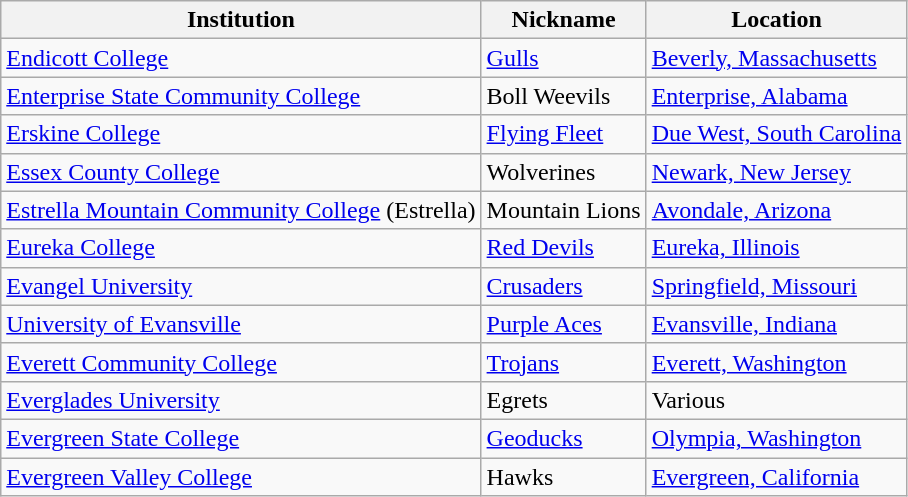<table class="wikitable">
<tr>
<th>Institution</th>
<th>Nickname</th>
<th>Location</th>
</tr>
<tr>
<td><a href='#'>Endicott College</a></td>
<td><a href='#'>Gulls</a></td>
<td><a href='#'>Beverly, Massachusetts</a></td>
</tr>
<tr>
<td><a href='#'>Enterprise State Community College</a></td>
<td>Boll Weevils</td>
<td><a href='#'>Enterprise, Alabama</a></td>
</tr>
<tr>
<td><a href='#'>Erskine College</a></td>
<td><a href='#'>Flying Fleet</a></td>
<td><a href='#'>Due West, South Carolina</a></td>
</tr>
<tr>
<td><a href='#'>Essex County College</a></td>
<td>Wolverines</td>
<td><a href='#'>Newark, New Jersey</a></td>
</tr>
<tr>
<td><a href='#'>Estrella Mountain Community College</a> (Estrella)</td>
<td>Mountain Lions</td>
<td><a href='#'>Avondale, Arizona</a></td>
</tr>
<tr>
<td><a href='#'>Eureka College</a></td>
<td><a href='#'>Red Devils</a></td>
<td><a href='#'>Eureka, Illinois</a></td>
</tr>
<tr>
<td><a href='#'>Evangel University</a></td>
<td><a href='#'>Crusaders</a></td>
<td><a href='#'>Springfield, Missouri</a></td>
</tr>
<tr>
<td><a href='#'>University of Evansville</a></td>
<td><a href='#'>Purple Aces</a></td>
<td><a href='#'>Evansville, Indiana</a></td>
</tr>
<tr>
<td><a href='#'>Everett Community College</a></td>
<td><a href='#'>Trojans</a></td>
<td><a href='#'>Everett, Washington</a></td>
</tr>
<tr>
<td><a href='#'>Everglades University</a></td>
<td>Egrets</td>
<td>Various</td>
</tr>
<tr>
<td><a href='#'>Evergreen State College</a></td>
<td><a href='#'>Geoducks</a></td>
<td><a href='#'>Olympia, Washington</a></td>
</tr>
<tr>
<td><a href='#'>Evergreen Valley College</a></td>
<td>Hawks</td>
<td><a href='#'>Evergreen, California</a></td>
</tr>
</table>
